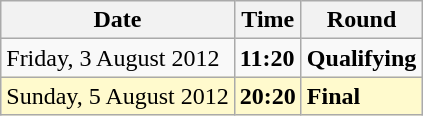<table class="wikitable">
<tr>
<th>Date</th>
<th>Time</th>
<th>Round</th>
</tr>
<tr>
<td>Friday, 3 August 2012</td>
<td><strong>11:20</strong></td>
<td><strong>Qualifying</strong></td>
</tr>
<tr style=background:lemonchiffon>
<td>Sunday, 5 August 2012</td>
<td><strong>20:20</strong></td>
<td><strong>Final</strong></td>
</tr>
</table>
